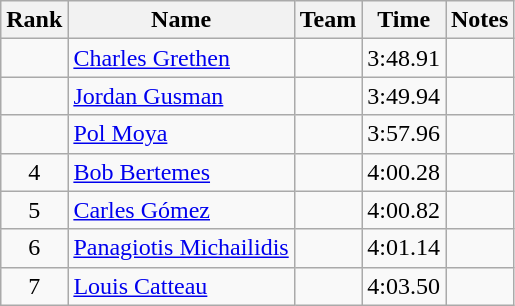<table class="wikitable sortable" style="text-align:center">
<tr>
<th>Rank</th>
<th>Name</th>
<th>Team</th>
<th>Time</th>
<th>Notes</th>
</tr>
<tr>
<td></td>
<td align="left"><a href='#'>Charles Grethen</a></td>
<td align=left></td>
<td>3:48.91</td>
<td></td>
</tr>
<tr>
<td></td>
<td align="left"><a href='#'>Jordan Gusman</a></td>
<td align=left></td>
<td>3:49.94</td>
<td></td>
</tr>
<tr>
<td></td>
<td align="left"><a href='#'>Pol Moya</a></td>
<td align=left></td>
<td>3:57.96</td>
<td></td>
</tr>
<tr>
<td>4</td>
<td align="left"><a href='#'>Bob Bertemes</a></td>
<td align=left></td>
<td>4:00.28</td>
<td></td>
</tr>
<tr>
<td>5</td>
<td align="left"><a href='#'>Carles Gómez</a></td>
<td align=left></td>
<td>4:00.82</td>
<td></td>
</tr>
<tr>
<td>6</td>
<td align="left"><a href='#'>Panagiotis Michailidis</a></td>
<td align=left></td>
<td>4:01.14</td>
<td></td>
</tr>
<tr>
<td>7</td>
<td align="left"><a href='#'>Louis Catteau</a></td>
<td align=left></td>
<td>4:03.50</td>
<td></td>
</tr>
</table>
